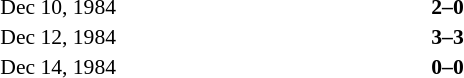<table width=100% cellspacing=1 style=font-size:90%>
<tr>
<th width=120></th>
<th width=180></th>
<th width=70></th>
<th width=180></th>
<th></th>
</tr>
<tr>
<td align=right>Dec 10, 1984</td>
<td align=right><strong></strong></td>
<td align=center><strong>2–0</strong></td>
<td><strong></strong></td>
</tr>
<tr>
<td align=right>Dec 12, 1984</td>
<td align=right><strong></strong></td>
<td align=center><strong>3–3</strong></td>
<td><strong></strong></td>
</tr>
<tr>
<td align=right>Dec 14, 1984</td>
<td align=right><strong></strong></td>
<td align=center><strong>0–0</strong></td>
<td><strong></strong></td>
</tr>
</table>
